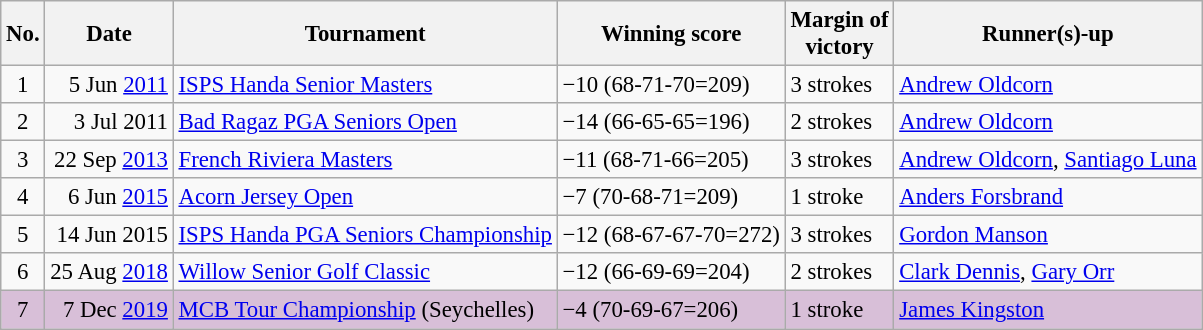<table class="wikitable" style="font-size:95%;">
<tr>
<th>No.</th>
<th>Date</th>
<th>Tournament</th>
<th>Winning score</th>
<th>Margin of<br>victory</th>
<th>Runner(s)-up</th>
</tr>
<tr>
<td align=center>1</td>
<td align=right>5 Jun <a href='#'>2011</a></td>
<td><a href='#'>ISPS Handa Senior Masters</a></td>
<td>−10 (68-71-70=209)</td>
<td>3 strokes</td>
<td> <a href='#'>Andrew Oldcorn</a></td>
</tr>
<tr>
<td align=center>2</td>
<td align=right>3 Jul 2011</td>
<td><a href='#'>Bad Ragaz PGA Seniors Open</a></td>
<td>−14 (66-65-65=196)</td>
<td>2 strokes</td>
<td> <a href='#'>Andrew Oldcorn</a></td>
</tr>
<tr>
<td align=center>3</td>
<td align=right>22 Sep <a href='#'>2013</a></td>
<td><a href='#'>French Riviera Masters</a></td>
<td>−11 (68-71-66=205)</td>
<td>3 strokes</td>
<td> <a href='#'>Andrew Oldcorn</a>,  <a href='#'>Santiago Luna</a></td>
</tr>
<tr>
<td align=center>4</td>
<td align=right>6 Jun <a href='#'>2015</a></td>
<td><a href='#'>Acorn Jersey Open</a></td>
<td>−7 (70-68-71=209)</td>
<td>1 stroke</td>
<td> <a href='#'>Anders Forsbrand</a></td>
</tr>
<tr>
<td align=center>5</td>
<td align=right>14 Jun 2015</td>
<td><a href='#'>ISPS Handa PGA Seniors Championship</a></td>
<td>−12 (68-67-67-70=272)</td>
<td>3 strokes</td>
<td> <a href='#'>Gordon Manson</a></td>
</tr>
<tr>
<td align=center>6</td>
<td align=right>25 Aug <a href='#'>2018</a></td>
<td><a href='#'>Willow Senior Golf Classic</a></td>
<td>−12 (66-69-69=204)</td>
<td>2 strokes</td>
<td> <a href='#'>Clark Dennis</a>,  <a href='#'>Gary Orr</a></td>
</tr>
<tr style="background:thistle;">
<td align=center>7</td>
<td align=right>7 Dec <a href='#'>2019</a></td>
<td><a href='#'>MCB Tour Championship</a> (Seychelles)</td>
<td>−4 (70-69-67=206)</td>
<td>1 stroke</td>
<td> <a href='#'>James Kingston</a></td>
</tr>
</table>
